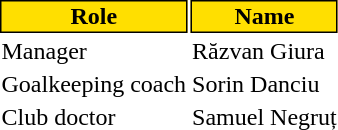<table class="toccolours">
<tr>
<th style="background:#FFDF00;color:#000000;border:1px solid #000000;">Role</th>
<th style="background:#FFDF00;color:#000000;border:1px solid #000000;">Name</th>
</tr>
<tr>
<td>Manager</td>
<td> Răzvan Giura</td>
</tr>
<tr>
<td>Goalkeeping coach</td>
<td> Sorin Danciu</td>
</tr>
<tr>
<td>Club doctor</td>
<td> Samuel Negruț</td>
</tr>
</table>
